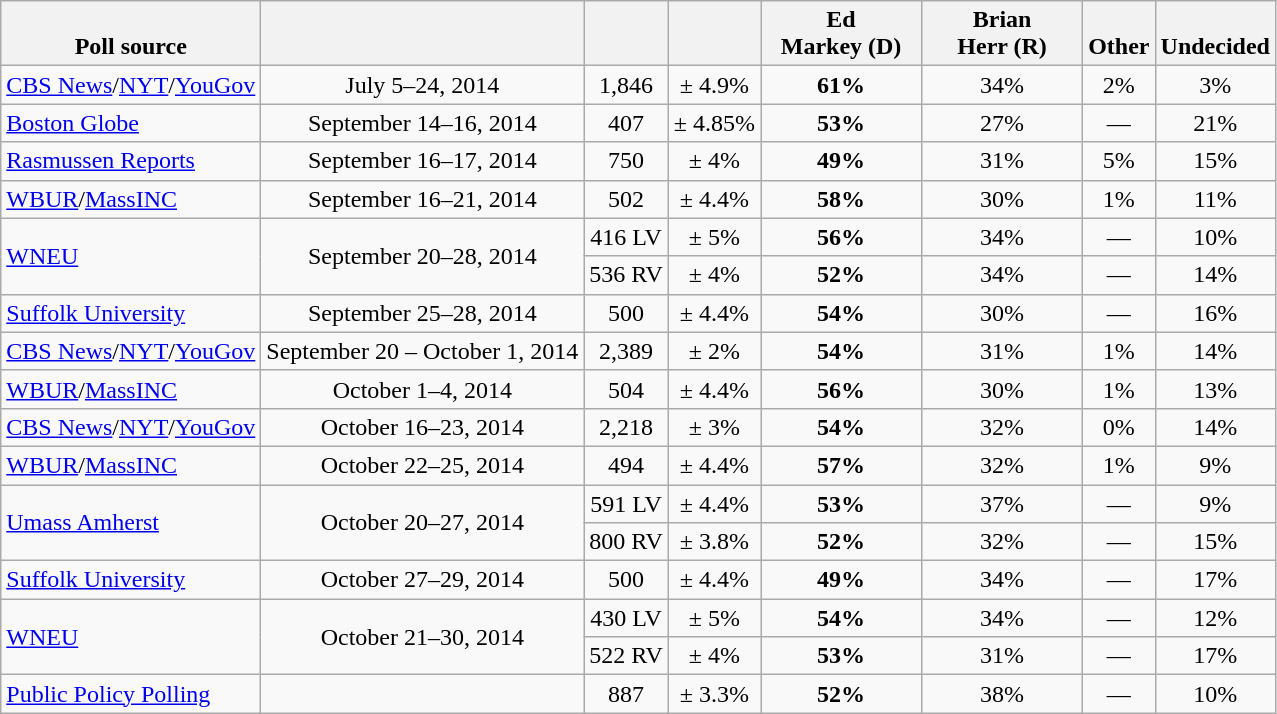<table class="wikitable" style="text-align:center">
<tr valign= bottom>
<th>Poll source</th>
<th></th>
<th></th>
<th></th>
<th style="width:100px;">Ed<br>Markey (D)</th>
<th style="width:100px;">Brian<br>Herr (R)</th>
<th>Other</th>
<th>Undecided</th>
</tr>
<tr>
<td align=left><a href='#'>CBS News</a>/<a href='#'>NYT</a>/<a href='#'>YouGov</a></td>
<td>July 5–24, 2014</td>
<td>1,846</td>
<td>± 4.9%</td>
<td><strong>61%</strong></td>
<td>34%</td>
<td>2%</td>
<td>3%</td>
</tr>
<tr>
<td align=left><a href='#'>Boston Globe</a></td>
<td>September 14–16, 2014</td>
<td>407</td>
<td>± 4.85%</td>
<td><strong>53%</strong></td>
<td>27%</td>
<td>—</td>
<td>21%</td>
</tr>
<tr>
<td align=left><a href='#'>Rasmussen Reports</a></td>
<td>September 16–17, 2014</td>
<td>750</td>
<td>± 4%</td>
<td><strong>49%</strong></td>
<td>31%</td>
<td>5%</td>
<td>15%</td>
</tr>
<tr>
<td align=left><a href='#'>WBUR</a>/<a href='#'>MassINC</a></td>
<td>September 16–21, 2014</td>
<td>502</td>
<td>± 4.4%</td>
<td><strong>58%</strong></td>
<td>30%</td>
<td>1%</td>
<td>11%</td>
</tr>
<tr>
<td align=left rowspan=2><a href='#'>WNEU</a></td>
<td rowspan=2>September 20–28, 2014</td>
<td>416 LV</td>
<td>± 5%</td>
<td><strong>56%</strong></td>
<td>34%</td>
<td>—</td>
<td>10%</td>
</tr>
<tr>
<td>536 RV</td>
<td>± 4%</td>
<td><strong>52%</strong></td>
<td>34%</td>
<td>—</td>
<td>14%</td>
</tr>
<tr>
<td align=left><a href='#'>Suffolk University</a></td>
<td>September 25–28, 2014</td>
<td>500</td>
<td>± 4.4%</td>
<td><strong>54%</strong></td>
<td>30%</td>
<td>—</td>
<td>16%</td>
</tr>
<tr>
<td align=left><a href='#'>CBS News</a>/<a href='#'>NYT</a>/<a href='#'>YouGov</a></td>
<td>September 20 – October 1, 2014</td>
<td>2,389</td>
<td>± 2%</td>
<td><strong>54%</strong></td>
<td>31%</td>
<td>1%</td>
<td>14%</td>
</tr>
<tr>
<td align=left><a href='#'>WBUR</a>/<a href='#'>MassINC</a></td>
<td>October 1–4, 2014</td>
<td>504</td>
<td>± 4.4%</td>
<td><strong>56%</strong></td>
<td>30%</td>
<td>1%</td>
<td>13%</td>
</tr>
<tr>
<td align=left><a href='#'>CBS News</a>/<a href='#'>NYT</a>/<a href='#'>YouGov</a></td>
<td>October 16–23, 2014</td>
<td>2,218</td>
<td>± 3%</td>
<td><strong>54%</strong></td>
<td>32%</td>
<td>0%</td>
<td>14%</td>
</tr>
<tr>
<td align=left><a href='#'>WBUR</a>/<a href='#'>MassINC</a></td>
<td>October 22–25, 2014</td>
<td>494</td>
<td>± 4.4%</td>
<td><strong>57%</strong></td>
<td>32%</td>
<td>1%</td>
<td>9%</td>
</tr>
<tr>
<td align=left rowspan=2><a href='#'>Umass Amherst</a></td>
<td rowspan=2>October 20–27, 2014</td>
<td>591 LV</td>
<td>± 4.4%</td>
<td><strong>53%</strong></td>
<td>37%</td>
<td>—</td>
<td>9%</td>
</tr>
<tr>
<td>800 RV</td>
<td>± 3.8%</td>
<td><strong>52%</strong></td>
<td>32%</td>
<td>—</td>
<td>15%</td>
</tr>
<tr>
<td align=left><a href='#'>Suffolk University</a></td>
<td>October 27–29, 2014</td>
<td>500</td>
<td>± 4.4%</td>
<td><strong>49%</strong></td>
<td>34%</td>
<td>—</td>
<td>17%</td>
</tr>
<tr>
<td align=left rowspan=2><a href='#'>WNEU</a></td>
<td rowspan=2>October 21–30, 2014</td>
<td>430 LV</td>
<td>± 5%</td>
<td><strong>54%</strong></td>
<td>34%</td>
<td>—</td>
<td>12%</td>
</tr>
<tr>
<td>522 RV</td>
<td>± 4%</td>
<td><strong>53%</strong></td>
<td>31%</td>
<td>—</td>
<td>17%</td>
</tr>
<tr>
<td align=left><a href='#'>Public Policy Polling</a></td>
<td></td>
<td>887</td>
<td>± 3.3%</td>
<td><strong>52%</strong></td>
<td>38%</td>
<td>—</td>
<td>10%</td>
</tr>
</table>
